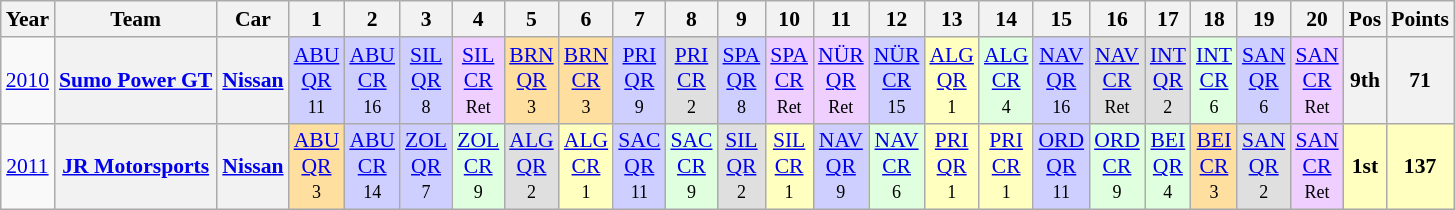<table class="wikitable" border="1" style="text-align:center; font-size:90%;">
<tr>
<th>Year</th>
<th>Team</th>
<th>Car</th>
<th>1</th>
<th>2</th>
<th>3</th>
<th>4</th>
<th>5</th>
<th>6</th>
<th>7</th>
<th>8</th>
<th>9</th>
<th>10</th>
<th>11</th>
<th>12</th>
<th>13</th>
<th>14</th>
<th>15</th>
<th>16</th>
<th>17</th>
<th>18</th>
<th>19</th>
<th>20</th>
<th>Pos</th>
<th>Points</th>
</tr>
<tr>
<td><a href='#'>2010</a></td>
<th><a href='#'>Sumo Power GT</a></th>
<th><a href='#'>Nissan</a></th>
<td style="background:#CFCFFF;"><a href='#'>ABU<br>QR</a><br><small>11<br></small></td>
<td style="background:#CFCFFF;"><a href='#'>ABU<br>CR</a><br><small>16<br></small></td>
<td style="background:#CFCFFF;"><a href='#'>SIL<br>QR</a><br><small>8<br></small></td>
<td style="background:#EFCFFF;"><a href='#'>SIL<br>CR</a><br><small>Ret<br></small></td>
<td style="background:#FFDF9F;"><a href='#'>BRN<br>QR</a><br><small>3<br></small></td>
<td style="background:#FFDF9F;"><a href='#'>BRN<br>CR</a><br><small>3<br></small></td>
<td style="background:#CFCFFF;"><a href='#'>PRI<br>QR</a><br><small>9<br></small></td>
<td style="background:#DFDFDF;"><a href='#'>PRI<br>CR</a><br><small>2<br></small></td>
<td style="background:#CFCFFF;"><a href='#'>SPA<br>QR</a><br><small>8<br></small></td>
<td style="background:#EFCFFF;"><a href='#'>SPA<br>CR</a><br><small>Ret<br></small></td>
<td style="background:#EFCFFF;"><a href='#'>NÜR<br>QR</a><br><small>Ret<br></small></td>
<td style="background:#CFCFFF;"><a href='#'>NÜR<br>CR</a><br><small>15<br></small></td>
<td style="background:#FFFFBF;"><a href='#'>ALG<br>QR</a><br><small>1<br></small></td>
<td style="background:#DFFFDF;"><a href='#'>ALG<br>CR</a><br><small>4<br></small></td>
<td style="background:#CFCFFF;"><a href='#'>NAV<br>QR</a><br><small>16<br></small></td>
<td style="background:#DFDFDF;"><a href='#'>NAV<br>CR</a><br><small>Ret<br></small></td>
<td style="background:#DFDFDF;"><a href='#'>INT<br>QR</a><br><small>2<br></small></td>
<td style="background:#DFFFDF;"><a href='#'>INT<br>CR</a><br><small>6<br></small></td>
<td style="background:#CFCFFF;"><a href='#'>SAN<br>QR</a><br><small>6<br></small></td>
<td style="background:#EFCFFF;"><a href='#'>SAN<br>CR</a><br><small>Ret<br></small></td>
<th>9th</th>
<th>71</th>
</tr>
<tr>
<td><a href='#'>2011</a></td>
<th><a href='#'>JR Motorsports</a></th>
<th><a href='#'>Nissan</a></th>
<td style="background:#FFDF9F;"><a href='#'>ABU<br>QR</a><br><small>3<br></small></td>
<td style="background:#CFCFFF;"><a href='#'>ABU<br>CR</a><br><small>14<br></small></td>
<td style="background:#CFCFFF;"><a href='#'>ZOL<br>QR</a><br><small>7<br></small></td>
<td style="background:#DFFFDF;"><a href='#'>ZOL<br>CR</a><br><small>9<br></small></td>
<td style="background:#DFDFDF;"><a href='#'>ALG<br>QR</a><br><small>2<br></small></td>
<td style="background:#FFFFBF;"><a href='#'>ALG<br>CR</a><br><small>1<br></small></td>
<td style="background:#CFCFFF;"><a href='#'>SAC<br>QR</a><br><small>11<br></small></td>
<td style="background:#DFFFDF;"><a href='#'>SAC<br>CR</a><br><small>9<br></small></td>
<td style="background:#DFDFDF;"><a href='#'>SIL<br>QR</a><br><small>2<br></small></td>
<td style="background:#FFFFBF;"><a href='#'>SIL<br>CR</a><br><small>1<br></small></td>
<td style="background:#CFCFFF;"><a href='#'>NAV<br>QR</a><br><small>9<br></small></td>
<td style="background:#DFFFDF;"><a href='#'>NAV<br>CR</a><br><small>6<br></small></td>
<td style="background:#FFFFBF;"><a href='#'>PRI<br>QR</a><br><small>1<br></small></td>
<td style="background:#FFFFBF;"><a href='#'>PRI<br>CR</a><br><small>1<br></small></td>
<td style="background:#CFCFFF;"><a href='#'>ORD<br>QR</a><br><small>11<br></small></td>
<td style="background:#DFFFDF;"><a href='#'>ORD<br>CR</a><br><small>9<br></small></td>
<td style="background:#DFFFDF;"><a href='#'>BEI<br>QR</a><br><small>4<br></small></td>
<td style="background:#FFDF9F;"><a href='#'>BEI<br>CR</a><br><small>3<br></small></td>
<td style="background:#DFDFDF;"><a href='#'>SAN<br>QR</a><br><small>2<br></small></td>
<td style="background:#EFCFFF;"><a href='#'>SAN<br>CR</a><br><small>Ret<br></small></td>
<td style="background:#FFFFBF;"><strong>1st</strong></td>
<td style="background:#FFFFBF;"><strong>137</strong></td>
</tr>
</table>
